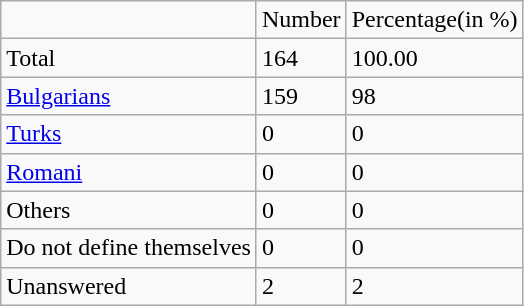<table class="wikitable">
<tr>
<td></td>
<td>Number</td>
<td>Percentage(in %)</td>
</tr>
<tr>
<td>Total</td>
<td>164</td>
<td>100.00</td>
</tr>
<tr>
<td><a href='#'>Bulgarians</a></td>
<td>159</td>
<td>98</td>
</tr>
<tr>
<td><a href='#'>Turks</a></td>
<td>0</td>
<td>0</td>
</tr>
<tr>
<td><a href='#'>Romani</a></td>
<td>0</td>
<td>0</td>
</tr>
<tr>
<td>Others</td>
<td>0</td>
<td>0</td>
</tr>
<tr>
<td>Do not define themselves</td>
<td>0</td>
<td>0</td>
</tr>
<tr>
<td>Unanswered</td>
<td>2</td>
<td>2</td>
</tr>
</table>
